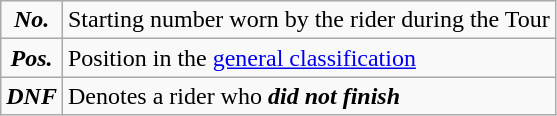<table class="wikitable">
<tr>
<td align=center><strong><em>No.</em></strong></td>
<td>Starting number worn by the rider during the Tour</td>
</tr>
<tr>
<td align=center><strong><em>Pos.</em></strong></td>
<td>Position in the <a href='#'>general classification</a></td>
</tr>
<tr>
<td align=center><strong><em>DNF</em></strong></td>
<td>Denotes a rider who <strong><em>did not finish</em></strong></td>
</tr>
</table>
